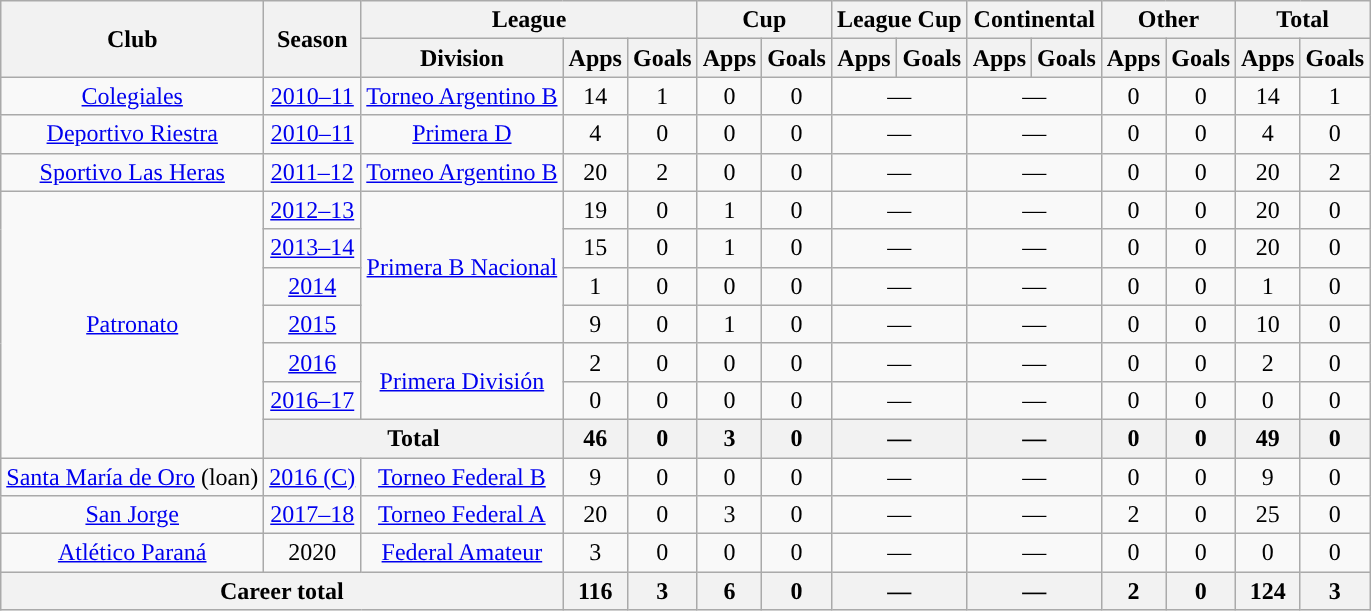<table class="wikitable" style="text-align:center">
<tr>
<th rowspan="2">Club</th>
<th rowspan="2">Season</th>
<th colspan="3">League</th>
<th colspan="2">Cup</th>
<th colspan="2">League Cup</th>
<th colspan="2">Continental</th>
<th colspan="2">Other</th>
<th colspan="2">Total</th>
</tr>
<tr>
<th>Division</th>
<th>Apps</th>
<th>Goals</th>
<th>Apps</th>
<th>Goals</th>
<th>Apps</th>
<th>Goals</th>
<th>Apps</th>
<th>Goals</th>
<th>Apps</th>
<th>Goals</th>
<th>Apps</th>
<th>Goals</th>
</tr>
<tr>
<td rowspan="1"><a href='#'>Colegiales</a></td>
<td><a href='#'>2010–11</a></td>
<td rowspan="1"><a href='#'>Torneo Argentino B</a></td>
<td>14</td>
<td>1</td>
<td>0</td>
<td>0</td>
<td colspan="2">—</td>
<td colspan="2">—</td>
<td>0</td>
<td>0</td>
<td>14</td>
<td>1</td>
</tr>
<tr>
<td rowspan="1"><a href='#'>Deportivo Riestra</a></td>
<td><a href='#'>2010–11</a></td>
<td rowspan="1"><a href='#'>Primera D</a></td>
<td>4</td>
<td>0</td>
<td>0</td>
<td>0</td>
<td colspan="2">—</td>
<td colspan="2">—</td>
<td>0</td>
<td>0</td>
<td>4</td>
<td>0</td>
</tr>
<tr>
<td rowspan="1"><a href='#'>Sportivo Las Heras</a></td>
<td><a href='#'>2011–12</a></td>
<td rowspan="1"><a href='#'>Torneo Argentino B</a></td>
<td>20</td>
<td>2</td>
<td>0</td>
<td>0</td>
<td colspan="2">—</td>
<td colspan="2">—</td>
<td>0</td>
<td>0</td>
<td>20</td>
<td>2</td>
</tr>
<tr>
<td rowspan="7"><a href='#'>Patronato</a></td>
<td><a href='#'>2012–13</a></td>
<td rowspan="4"><a href='#'>Primera B Nacional</a></td>
<td>19</td>
<td>0</td>
<td>1</td>
<td>0</td>
<td colspan="2">—</td>
<td colspan="2">—</td>
<td>0</td>
<td>0</td>
<td>20</td>
<td>0</td>
</tr>
<tr>
<td><a href='#'>2013–14</a></td>
<td>15</td>
<td>0</td>
<td>1</td>
<td>0</td>
<td colspan="2">—</td>
<td colspan="2">—</td>
<td>0</td>
<td>0</td>
<td>20</td>
<td>0</td>
</tr>
<tr>
<td><a href='#'>2014</a></td>
<td>1</td>
<td>0</td>
<td>0</td>
<td>0</td>
<td colspan="2">—</td>
<td colspan="2">—</td>
<td>0</td>
<td>0</td>
<td>1</td>
<td>0</td>
</tr>
<tr>
<td><a href='#'>2015</a></td>
<td>9</td>
<td>0</td>
<td>1</td>
<td>0</td>
<td colspan="2">—</td>
<td colspan="2">—</td>
<td>0</td>
<td>0</td>
<td>10</td>
<td>0</td>
</tr>
<tr>
<td><a href='#'>2016</a></td>
<td rowspan="2"><a href='#'>Primera División</a></td>
<td>2</td>
<td>0</td>
<td>0</td>
<td>0</td>
<td colspan="2">—</td>
<td colspan="2">—</td>
<td>0</td>
<td>0</td>
<td>2</td>
<td>0</td>
</tr>
<tr>
<td><a href='#'>2016–17</a></td>
<td>0</td>
<td>0</td>
<td>0</td>
<td>0</td>
<td colspan="2">—</td>
<td colspan="2">—</td>
<td>0</td>
<td>0</td>
<td>0</td>
<td>0</td>
</tr>
<tr>
<th colspan="2">Total</th>
<th>46</th>
<th>0</th>
<th>3</th>
<th>0</th>
<th colspan="2">—</th>
<th colspan="2">—</th>
<th>0</th>
<th>0</th>
<th>49</th>
<th>0</th>
</tr>
<tr>
<td rowspan="1"><a href='#'>Santa María de Oro</a> (loan)</td>
<td><a href='#'>2016 (C)</a></td>
<td rowspan="1"><a href='#'>Torneo Federal B</a></td>
<td>9</td>
<td>0</td>
<td>0</td>
<td>0</td>
<td colspan="2">—</td>
<td colspan="2">—</td>
<td>0</td>
<td>0</td>
<td>9</td>
<td>0</td>
</tr>
<tr>
<td rowspan="1"><a href='#'>San Jorge</a></td>
<td><a href='#'>2017–18</a></td>
<td rowspan="1"><a href='#'>Torneo Federal A</a></td>
<td>20</td>
<td>0</td>
<td>3</td>
<td>0</td>
<td colspan="2">—</td>
<td colspan="2">—</td>
<td>2</td>
<td>0</td>
<td>25</td>
<td>0</td>
</tr>
<tr>
<td rowspan="1"><a href='#'>Atlético Paraná</a></td>
<td>2020</td>
<td rowspan="1"><a href='#'>Federal Amateur</a></td>
<td>3</td>
<td>0</td>
<td>0</td>
<td>0</td>
<td colspan="2">—</td>
<td colspan="2">—</td>
<td>0</td>
<td>0</td>
<td>0</td>
<td>0</td>
</tr>
<tr>
<th colspan="3">Career total</th>
<th>116</th>
<th>3</th>
<th>6</th>
<th>0</th>
<th colspan="2">—</th>
<th colspan="2">—</th>
<th>2</th>
<th>0</th>
<th>124</th>
<th>3</th>
</tr>
</table>
